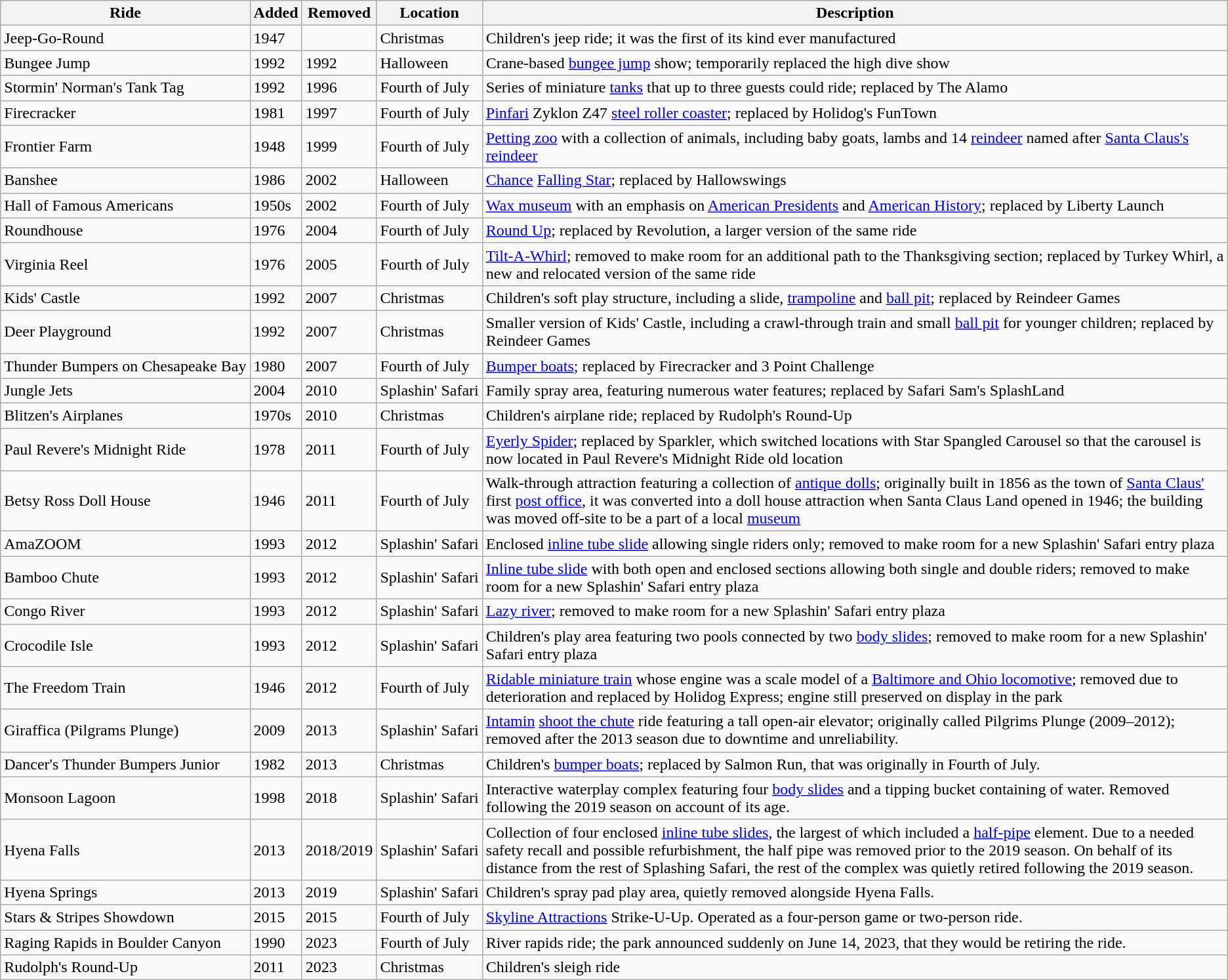<table class="wikitable sortable">
<tr>
<th scope="col">Ride</th>
<th scope="col">Added</th>
<th scope="col">Removed</th>
<th scope="col">Location</th>
<th scope="col" class="unsortable">Description</th>
</tr>
<tr>
<td>Jeep-Go-Round</td>
<td>1947</td>
<td></td>
<td>Christmas</td>
<td>Children's jeep ride; it was the first of its kind ever manufactured</td>
</tr>
<tr>
<td>Bungee Jump</td>
<td>1992</td>
<td>1992</td>
<td>Halloween</td>
<td>Crane-based <a href='#'>bungee jump</a> show; temporarily replaced the high dive show</td>
</tr>
<tr>
<td>Stormin' Norman's Tank Tag</td>
<td style=white-space:nowrap>1992</td>
<td style=white-space:nowrap>1996</td>
<td>Fourth of July</td>
<td>Series of miniature <a href='#'>tanks</a> that up to three guests could ride; replaced by The Alamo</td>
</tr>
<tr>
<td>Firecracker</td>
<td>1981</td>
<td>1997</td>
<td>Fourth of July</td>
<td><a href='#'>Pinfari</a> Zyklon Z47 <a href='#'>steel roller coaster</a>; replaced by Holidog's FunTown</td>
</tr>
<tr>
<td>Frontier Farm</td>
<td>1948</td>
<td>1999</td>
<td>Fourth of July</td>
<td><a href='#'>Petting zoo</a> with a collection of animals, including baby goats, lambs and 14 <a href='#'>reindeer</a> named after <a href='#'>Santa Claus's reindeer</a></td>
</tr>
<tr>
<td>Banshee</td>
<td>1986</td>
<td>2002</td>
<td>Halloween</td>
<td><a href='#'>Chance</a> <a href='#'>Falling Star</a>; replaced by Hallowswings</td>
</tr>
<tr>
<td>Hall of Famous Americans</td>
<td>1950s</td>
<td>2002</td>
<td>Fourth of July</td>
<td><a href='#'>Wax museum</a> with an emphasis on <a href='#'>American Presidents</a> and <a href='#'>American History</a>; replaced by Liberty Launch</td>
</tr>
<tr>
<td>Roundhouse</td>
<td>1976</td>
<td>2004</td>
<td>Fourth of July</td>
<td><a href='#'>Round Up</a>; replaced by Revolution, a larger version of the same ride</td>
</tr>
<tr>
<td>Virginia Reel</td>
<td>1976</td>
<td>2005</td>
<td>Fourth of July</td>
<td><a href='#'>Tilt-A-Whirl</a>; removed to make room for an additional path to the Thanksgiving section; replaced by Turkey Whirl, a new and relocated version of the same ride</td>
</tr>
<tr>
<td>Kids' Castle</td>
<td>1992</td>
<td>2007</td>
<td>Christmas</td>
<td>Children's soft play structure, including a slide, <a href='#'>trampoline</a> and <a href='#'>ball pit</a>; replaced by Reindeer Games</td>
</tr>
<tr>
<td>Deer Playground</td>
<td>1992</td>
<td>2007</td>
<td>Christmas</td>
<td>Smaller version of Kids' Castle, including a crawl-through train and small <a href='#'>ball pit</a> for younger children; replaced by Reindeer Games</td>
</tr>
<tr>
<td style=white-space:nowrap>Thunder Bumpers on Chesapeake Bay</td>
<td>1980</td>
<td>2007</td>
<td>Fourth of July</td>
<td><a href='#'>Bumper boats</a>; replaced by Firecracker and 3 Point Challenge</td>
</tr>
<tr>
<td>Jungle Jets</td>
<td>2004</td>
<td>2010</td>
<td style=white-space:nowrap>Splashin' Safari</td>
<td>Family spray area, featuring numerous water features; replaced by Safari Sam's SplashLand</td>
</tr>
<tr>
<td>Blitzen's Airplanes</td>
<td>1970s</td>
<td>2010</td>
<td>Christmas</td>
<td>Children's airplane ride; replaced by Rudolph's Round-Up</td>
</tr>
<tr>
<td>Paul Revere's Midnight Ride</td>
<td>1978</td>
<td>2011</td>
<td>Fourth of July</td>
<td><a href='#'>Eyerly Spider</a>; replaced by Sparkler, which switched locations with Star Spangled Carousel so that the carousel is now located in Paul Revere's Midnight Ride old location</td>
</tr>
<tr>
<td>Betsy Ross Doll House</td>
<td>1946</td>
<td>2011</td>
<td>Fourth of July</td>
<td>Walk-through attraction featuring a collection of <a href='#'>antique dolls</a>; originally built in 1856 as the town of <a href='#'>Santa Claus'</a> first <a href='#'>post office</a>, it was converted into a doll house attraction when Santa Claus Land opened in 1946; the building was moved off-site to be a part of a local <a href='#'>museum</a></td>
</tr>
<tr>
<td>AmaZOOM</td>
<td>1993</td>
<td>2012</td>
<td>Splashin' Safari</td>
<td>Enclosed <a href='#'>inline tube slide</a> allowing single riders only; removed to make room for a new Splashin' Safari entry plaza</td>
</tr>
<tr>
<td>Bamboo Chute</td>
<td>1993</td>
<td>2012</td>
<td>Splashin' Safari</td>
<td><a href='#'>Inline tube slide</a> with both open and enclosed sections allowing both single and double riders; removed to make room for a new Splashin' Safari entry plaza</td>
</tr>
<tr>
<td>Congo River</td>
<td>1993</td>
<td>2012</td>
<td>Splashin' Safari</td>
<td><a href='#'>Lazy river</a>; removed to make room for a new Splashin' Safari entry plaza</td>
</tr>
<tr>
<td>Crocodile Isle</td>
<td>1993</td>
<td>2012</td>
<td>Splashin' Safari</td>
<td>Children's play area featuring two pools connected by two <a href='#'>body slides</a>; removed to make room for a new Splashin' Safari entry plaza</td>
</tr>
<tr>
<td>The Freedom Train</td>
<td>1946</td>
<td>2012</td>
<td>Fourth of July</td>
<td><a href='#'>Ridable miniature train</a> whose engine was a  scale model of a <a href='#'>Baltimore and Ohio locomotive</a>; removed due to deterioration and replaced by Holidog Express; engine still preserved on display in the park</td>
</tr>
<tr>
<td>Giraffica (Pilgrams Plunge)</td>
<td>2009</td>
<td>2013</td>
<td>Splashin' Safari</td>
<td><a href='#'>Intamin</a> <a href='#'>shoot the chute</a> ride featuring a  tall open-air elevator; originally called Pilgrims Plunge (2009–2012); removed after the 2013 season due to downtime and unreliability.</td>
</tr>
<tr>
<td>Dancer's Thunder Bumpers Junior</td>
<td>1982</td>
<td>2013</td>
<td>Christmas</td>
<td>Children's <a href='#'>bumper boats</a>; replaced by Salmon Run, that was originally in Fourth of July.</td>
</tr>
<tr>
<td>Monsoon Lagoon</td>
<td>1998</td>
<td>2018</td>
<td>Splashin' Safari</td>
<td>Interactive waterplay complex featuring four <a href='#'>body slides</a> and a tipping bucket containing  of water. Removed following the 2019 season on account of its age.</td>
</tr>
<tr>
<td>Hyena Falls</td>
<td>2013</td>
<td>2018/2019</td>
<td>Splashin' Safari</td>
<td>Collection of four enclosed <a href='#'>inline tube slides</a>, the largest of which included a <a href='#'>half-pipe</a> element. Due to a needed safety recall and possible refurbishment, the half pipe was removed prior to the 2019 season. On behalf of its distance from the rest of Splashing Safari, the rest of the complex was quietly retired following the 2019 season.</td>
</tr>
<tr>
<td>Hyena Springs</td>
<td>2013</td>
<td>2019</td>
<td>Splashin' Safari</td>
<td>Children's spray pad play area, quietly removed alongside Hyena Falls.</td>
</tr>
<tr>
<td>Stars & Stripes Showdown</td>
<td>2015</td>
<td>2015</td>
<td>Fourth of July</td>
<td><a href='#'>Skyline Attractions</a> Strike-U-Up. Operated as a four-person game or two-person ride.</td>
</tr>
<tr>
<td>Raging Rapids in Boulder Canyon</td>
<td>1990</td>
<td>2023</td>
<td>Fourth of July</td>
<td>River rapids ride; the park announced suddenly on June 14, 2023, that they would be retiring the ride.</td>
</tr>
<tr>
<td>Rudolph's Round-Up</td>
<td>2011</td>
<td>2023</td>
<td>Christmas</td>
<td>Children's sleigh ride</td>
</tr>
</table>
